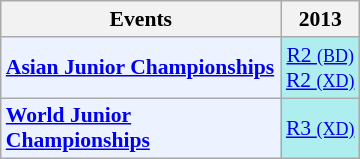<table style='font-size: 90%; text-align:center;' class='wikitable'>
<tr>
<th width=180>Events</th>
<th>2013</th>
</tr>
<tr>
<td bgcolor="#ECF2FF"; align="left"><strong><a href='#'>Asian Junior Championships</a></strong></td>
<td bgcolor=AFEEEE><a href='#'>R2 <small>(BD)</small></a> <br> <a href='#'>R2 <small>(XD)</small></a></td>
</tr>
<tr>
<td bgcolor="#ECF2FF"; align="left"><strong><a href='#'>World Junior Championships</a></strong></td>
<td bgcolor=AFEEEE><a href='#'>R3 <small>(XD)</small></a></td>
</tr>
</table>
